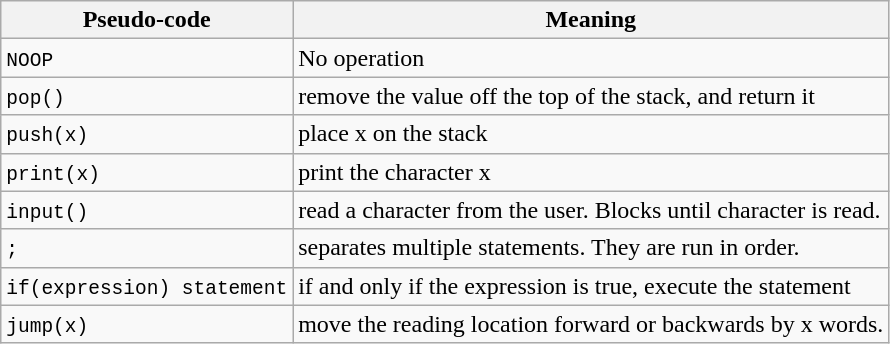<table class="wikitable">
<tr>
<th>Pseudo-code</th>
<th>Meaning</th>
</tr>
<tr>
<td><code>NOOP</code></td>
<td>No operation</td>
</tr>
<tr>
<td><code>pop()</code></td>
<td>remove the value off the top of the stack, and return it</td>
</tr>
<tr>
<td><code>push(x)</code></td>
<td>place x on the stack</td>
</tr>
<tr>
<td><code>print(x)</code></td>
<td>print the character x</td>
</tr>
<tr>
<td><code>input()</code></td>
<td>read a character from the user. Blocks until character is read.</td>
</tr>
<tr>
<td><code>;</code></td>
<td>separates multiple statements. They are run in order.</td>
</tr>
<tr>
<td><code>if(expression) statement</code></td>
<td>if and only if the expression is true, execute the statement</td>
</tr>
<tr>
<td><code>jump(x)</code></td>
<td>move the reading location forward or backwards by x words.</td>
</tr>
</table>
